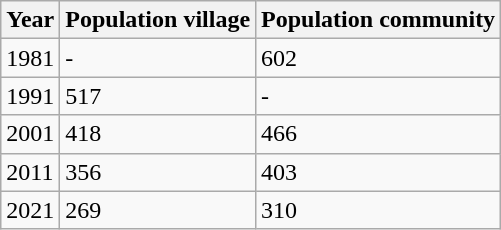<table class="wikitable">
<tr>
<th>Year</th>
<th>Population village</th>
<th>Population community</th>
</tr>
<tr>
<td>1981</td>
<td>-</td>
<td>602</td>
</tr>
<tr>
<td>1991</td>
<td>517</td>
<td>-</td>
</tr>
<tr>
<td>2001</td>
<td>418</td>
<td>466</td>
</tr>
<tr>
<td>2011</td>
<td>356</td>
<td>403</td>
</tr>
<tr>
<td>2021</td>
<td>269</td>
<td>310</td>
</tr>
</table>
